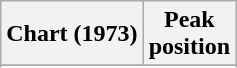<table class="wikitable sortable plainrowheaders">
<tr>
<th>Chart (1973)</th>
<th>Peak<br>position</th>
</tr>
<tr>
</tr>
<tr>
</tr>
</table>
